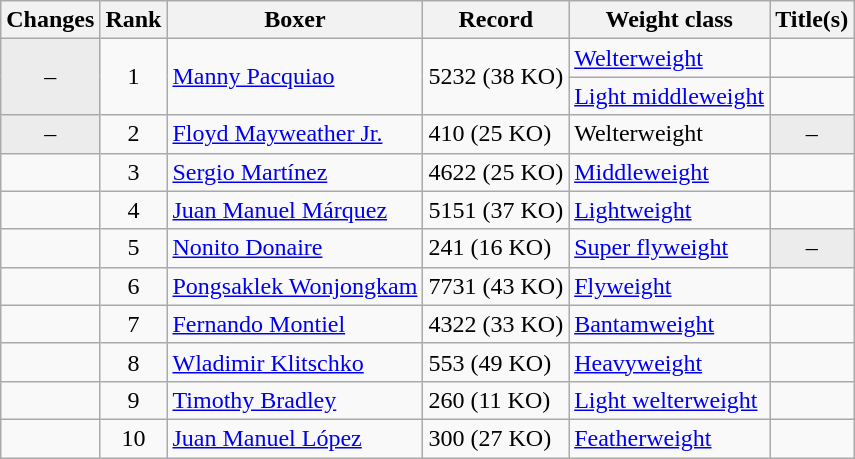<table class="wikitable ">
<tr>
<th>Changes</th>
<th>Rank</th>
<th>Boxer</th>
<th>Record</th>
<th>Weight class</th>
<th>Title(s)</th>
</tr>
<tr>
<td rowspan=2 align=center bgcolor=#ECECEC>–</td>
<td rowspan=2 align=center>1</td>
<td rowspan=2><a href='#'>Manny Pacquiao</a></td>
<td rowspan=2>5232 (38 KO)</td>
<td><a href='#'>Welterweight</a></td>
<td></td>
</tr>
<tr>
<td><a href='#'>Light middleweight</a></td>
<td></td>
</tr>
<tr>
<td align=center bgcolor=#ECECEC>–</td>
<td align=center>2</td>
<td><a href='#'>Floyd Mayweather Jr.</a></td>
<td>410 (25 KO)</td>
<td>Welterweight</td>
<td align=center bgcolor=#ECECEC data-sort-value="Z">–</td>
</tr>
<tr>
<td align=center></td>
<td align=center>3</td>
<td><a href='#'>Sergio Martínez</a></td>
<td>4622 (25 KO)</td>
<td><a href='#'>Middleweight</a></td>
<td></td>
</tr>
<tr>
<td align=center></td>
<td align=center>4</td>
<td><a href='#'>Juan Manuel Márquez</a></td>
<td>5151 (37 KO)</td>
<td><a href='#'>Lightweight</a></td>
<td></td>
</tr>
<tr>
<td align=center></td>
<td align=center>5</td>
<td><a href='#'>Nonito Donaire</a></td>
<td>241 (16 KO)</td>
<td><a href='#'>Super flyweight</a></td>
<td align=center bgcolor=#ECECEC data-sort-value="Z">–</td>
</tr>
<tr>
<td align=center></td>
<td align=center>6</td>
<td><a href='#'>Pongsaklek Wonjongkam</a></td>
<td>7731 (43 KO)</td>
<td><a href='#'>Flyweight</a></td>
<td></td>
</tr>
<tr>
<td align=center></td>
<td align=center>7</td>
<td><a href='#'>Fernando Montiel</a></td>
<td>4322 (33 KO)</td>
<td><a href='#'>Bantamweight</a></td>
<td></td>
</tr>
<tr>
<td align=center></td>
<td align=center>8</td>
<td><a href='#'>Wladimir Klitschko</a></td>
<td>553 (49 KO)</td>
<td><a href='#'>Heavyweight</a></td>
<td></td>
</tr>
<tr>
<td align=center></td>
<td align=center>9</td>
<td><a href='#'>Timothy Bradley</a></td>
<td>260 (11 KO)</td>
<td><a href='#'>Light welterweight</a></td>
<td></td>
</tr>
<tr>
<td align=center></td>
<td align=center>10</td>
<td><a href='#'>Juan Manuel López</a></td>
<td>300 (27 KO)</td>
<td><a href='#'>Featherweight</a></td>
<td></td>
</tr>
</table>
